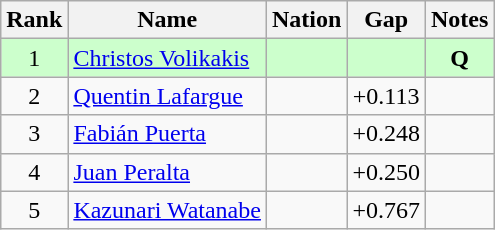<table class="wikitable sortable" style="text-align:center">
<tr>
<th>Rank</th>
<th>Name</th>
<th>Nation</th>
<th>Gap</th>
<th>Notes</th>
</tr>
<tr bgcolor=ccffcc>
<td>1</td>
<td align=left><a href='#'>Christos Volikakis</a></td>
<td align=left></td>
<td></td>
<td><strong>Q</strong></td>
</tr>
<tr>
<td>2</td>
<td align=left><a href='#'>Quentin Lafargue</a></td>
<td align=left></td>
<td>+0.113</td>
<td></td>
</tr>
<tr>
<td>3</td>
<td align=left><a href='#'>Fabián Puerta</a></td>
<td align=left></td>
<td>+0.248</td>
<td></td>
</tr>
<tr>
<td>4</td>
<td align=left><a href='#'>Juan Peralta</a></td>
<td align=left></td>
<td>+0.250</td>
<td></td>
</tr>
<tr>
<td>5</td>
<td align=left><a href='#'>Kazunari Watanabe</a></td>
<td align=left></td>
<td>+0.767</td>
<td></td>
</tr>
</table>
